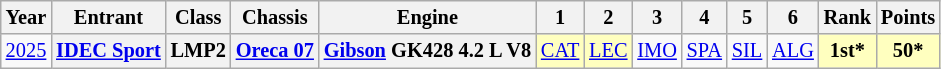<table class="wikitable" style="text-align:center; font-size:85%">
<tr>
<th>Year</th>
<th>Entrant</th>
<th>Class</th>
<th>Chassis</th>
<th>Engine</th>
<th>1</th>
<th>2</th>
<th>3</th>
<th>4</th>
<th>5</th>
<th>6</th>
<th>Rank</th>
<th>Points</th>
</tr>
<tr>
<td><a href='#'>2025</a></td>
<th><a href='#'>IDEC Sport</a></th>
<th>LMP2</th>
<th><a href='#'>Oreca 07</a></th>
<th><a href='#'>Gibson</a> GK428 4.2 L V8</th>
<td style="background:#FFFFBF;"><a href='#'>CAT</a><br></td>
<td style="background:#FFFFBF;"><a href='#'>LEC</a><br></td>
<td style="background:#;"><a href='#'>IMO</a><br></td>
<td style="background:#;"><a href='#'>SPA</a><br></td>
<td style="background:#;"><a href='#'>SIL</a><br></td>
<td style="background:#;"><a href='#'>ALG</a><br></td>
<th style="background:#FFFFBF;">1st*</th>
<th style="background:#FFFFBF;">50*</th>
</tr>
</table>
